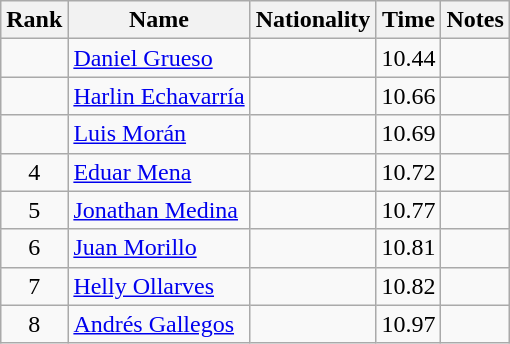<table class="wikitable sortable" style="text-align:center">
<tr>
<th>Rank</th>
<th>Name</th>
<th>Nationality</th>
<th>Time</th>
<th>Notes</th>
</tr>
<tr>
<td></td>
<td align=left><a href='#'>Daniel Grueso</a></td>
<td align=left></td>
<td>10.44</td>
<td></td>
</tr>
<tr>
<td></td>
<td align=left><a href='#'>Harlin Echavarría</a></td>
<td align=left></td>
<td>10.66</td>
<td></td>
</tr>
<tr>
<td></td>
<td align=left><a href='#'>Luis Morán</a></td>
<td align=left></td>
<td>10.69</td>
<td></td>
</tr>
<tr>
<td>4</td>
<td align=left><a href='#'>Eduar Mena</a></td>
<td align=left></td>
<td>10.72</td>
<td></td>
</tr>
<tr>
<td>5</td>
<td align=left><a href='#'>Jonathan Medina</a></td>
<td align=left></td>
<td>10.77</td>
<td></td>
</tr>
<tr>
<td>6</td>
<td align=left><a href='#'>Juan Morillo</a></td>
<td align=left></td>
<td>10.81</td>
<td></td>
</tr>
<tr>
<td>7</td>
<td align=left><a href='#'>Helly Ollarves</a></td>
<td align=left></td>
<td>10.82</td>
<td></td>
</tr>
<tr>
<td>8</td>
<td align=left><a href='#'>Andrés Gallegos</a></td>
<td align=left></td>
<td>10.97</td>
<td></td>
</tr>
</table>
